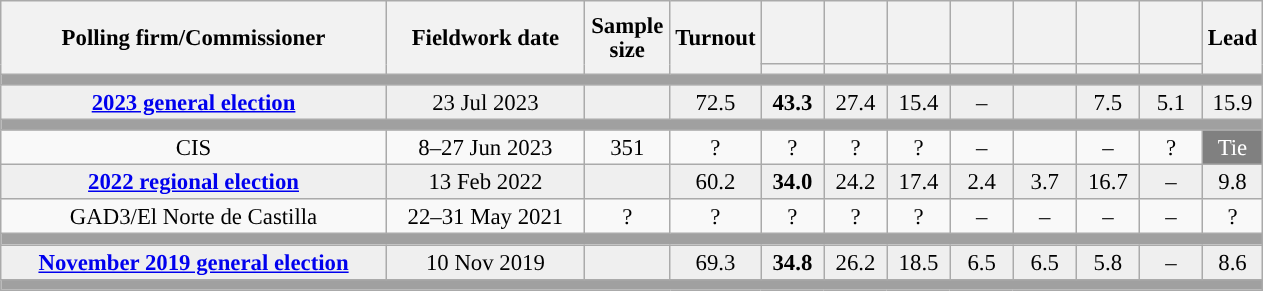<table class="wikitable collapsible collapsed" style="text-align:center; font-size:95%; line-height:16px;">
<tr style="height:42px;">
<th style="width:250px;" rowspan="2">Polling firm/Commissioner</th>
<th style="width:125px;" rowspan="2">Fieldwork date</th>
<th style="width:50px;" rowspan="2">Sample size</th>
<th style="width:45px;" rowspan="2">Turnout</th>
<th style="width:35px;"></th>
<th style="width:35px;"></th>
<th style="width:35px;"></th>
<th style="width:35px;"></th>
<th style="width:35px;"></th>
<th style="width:35px;"></th>
<th style="width:35px;"></th>
<th style="width:30px;" rowspan="2">Lead</th>
</tr>
<tr>
<th style="color:inherit;background:"></th>
<th style="color:inherit;background:"></th>
<th style="color:inherit;background:"></th>
<th style="color:inherit;background:"></th>
<th style="color:inherit;background:"></th>
<th style="color:inherit;background:"></th>
<th style="color:inherit;background:"></th>
</tr>
<tr>
<td colspan="12" style="background:#A0A0A0"></td>
</tr>
<tr style="background:#EFEFEF;">
<td><strong><a href='#'>2023 general election</a></strong></td>
<td>23 Jul 2023</td>
<td></td>
<td>72.5</td>
<td><strong>43.3</strong><br></td>
<td>27.4<br></td>
<td>15.4<br></td>
<td>–</td>
<td></td>
<td>7.5<br></td>
<td>5.1<br></td>
<td style="background:">15.9</td>
</tr>
<tr>
<td colspan="12" style="background:#A0A0A0"></td>
</tr>
<tr>
<td>CIS</td>
<td>8–27 Jun 2023</td>
<td>351</td>
<td>?</td>
<td>?<br></td>
<td>?<br></td>
<td>?<br></td>
<td>–</td>
<td></td>
<td>–</td>
<td>?<br></td>
<td style="background:gray; color:white;">Tie</td>
</tr>
<tr style="background:#EFEFEF;">
<td><strong><a href='#'>2022 regional election</a></strong></td>
<td>13 Feb 2022</td>
<td></td>
<td>60.2</td>
<td><strong>34.0</strong><br></td>
<td>24.2<br></td>
<td>17.4<br></td>
<td>2.4<br></td>
<td>3.7<br></td>
<td>16.7<br></td>
<td>–</td>
<td style="background:">9.8</td>
</tr>
<tr>
<td>GAD3/El Norte de Castilla</td>
<td>22–31 May 2021</td>
<td>?</td>
<td>?</td>
<td>?<br></td>
<td>?<br></td>
<td>?<br></td>
<td>–</td>
<td>–</td>
<td>–</td>
<td>–</td>
<td style="background:">?</td>
</tr>
<tr>
<td colspan="12" style="background:#A0A0A0"></td>
</tr>
<tr style="background:#EFEFEF;">
<td><strong><a href='#'>November 2019 general election</a></strong></td>
<td>10 Nov 2019</td>
<td></td>
<td>69.3</td>
<td><strong>34.8</strong><br></td>
<td>26.2<br></td>
<td>18.5<br></td>
<td>6.5<br></td>
<td>6.5<br></td>
<td>5.8<br></td>
<td>–</td>
<td style="background:">8.6</td>
</tr>
<tr>
<td colspan="12" style="background:#A0A0A0"></td>
</tr>
</table>
